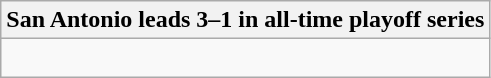<table class="wikitable collapsible collapsed">
<tr>
<th>San Antonio leads 3–1 in all-time playoff series</th>
</tr>
<tr>
<td><br>


</td>
</tr>
</table>
